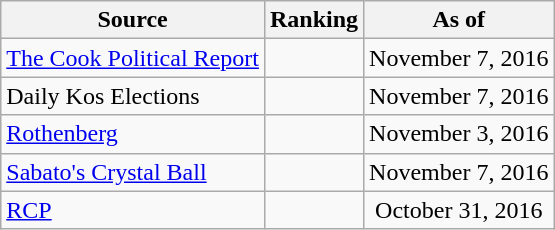<table class="wikitable" style="text-align:center">
<tr>
<th>Source</th>
<th>Ranking</th>
<th>As of</th>
</tr>
<tr>
<td align=left><a href='#'>The Cook Political Report</a></td>
<td></td>
<td>November 7, 2016</td>
</tr>
<tr>
<td align=left>Daily Kos Elections</td>
<td></td>
<td>November 7, 2016</td>
</tr>
<tr>
<td align=left><a href='#'>Rothenberg</a></td>
<td></td>
<td>November 3, 2016</td>
</tr>
<tr>
<td align=left><a href='#'>Sabato's Crystal Ball</a></td>
<td></td>
<td>November 7, 2016</td>
</tr>
<tr>
<td align="left"><a href='#'>RCP</a></td>
<td></td>
<td>October 31, 2016</td>
</tr>
</table>
